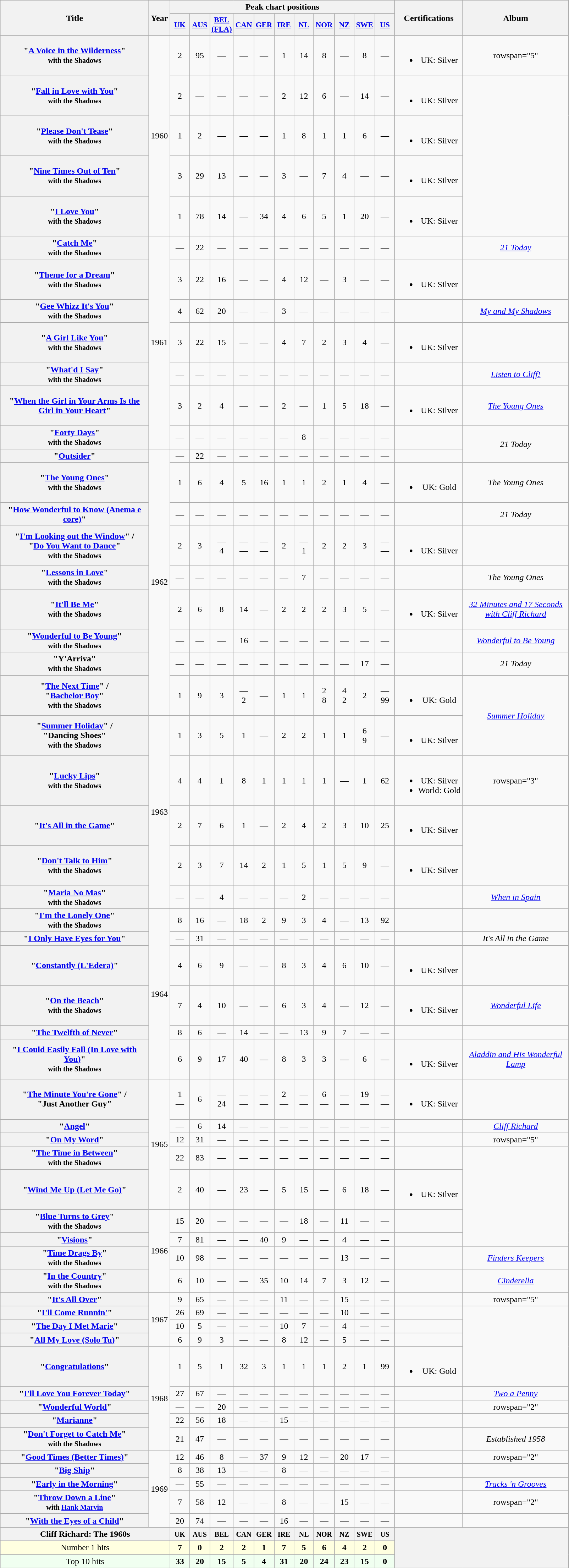<table class="wikitable plainrowheaders" style="text-align:center;">
<tr>
<th rowspan="2" scope="col" style="width:17em;">Title</th>
<th rowspan="2" scope="col" style="width:2em;">Year</th>
<th colspan="11">Peak chart positions</th>
<th rowspan="2">Certifications </th>
<th rowspan="2" style="width:12em;">Album</th>
</tr>
<tr>
<th scope="col" style="width:2em;font-size:90%;"><a href='#'>UK</a><br></th>
<th scope="col" style="width:2em;font-size:90%;"><a href='#'>AUS</a><br></th>
<th scope="col" style="width:2em;font-size:90%;"><a href='#'>BEL (FLA)</a><br></th>
<th scope="col" style="width:2em;font-size:90%;"><a href='#'>CAN</a><br></th>
<th scope="col" style="width:2em;font-size:90%;"><a href='#'>GER</a><br></th>
<th scope="col" style="width:2em;font-size:90%;"><a href='#'>IRE</a><br></th>
<th scope="col" style="width:2em;font-size:90%;"><a href='#'>NL</a><br></th>
<th scope="col" style="width:2em;font-size:90%;"><a href='#'>NOR</a><br></th>
<th scope="col" style="width:2em;font-size:90%;"><a href='#'>NZ</a><br></th>
<th scope="col" style="width:2em;font-size:90%;"><a href='#'>SWE</a><br></th>
<th scope="col" style="width:2em;font-size:90%;"><a href='#'>US</a><br></th>
</tr>
<tr>
<th scope="row">"<a href='#'>A Voice in the Wilderness</a>"<br><small>with the Shadows</small></th>
<td rowspan="5">1960</td>
<td>2</td>
<td>95</td>
<td>—</td>
<td>—</td>
<td>—</td>
<td>1</td>
<td>14</td>
<td>8</td>
<td>—</td>
<td>8</td>
<td>—</td>
<td><br><ul><li>UK: Silver</li></ul></td>
<td>rowspan="5" </td>
</tr>
<tr>
<th scope="row">"<a href='#'>Fall in Love with You</a>"<br><small>with the Shadows</small></th>
<td>2</td>
<td>—</td>
<td>—</td>
<td>—</td>
<td>—</td>
<td>2</td>
<td>12</td>
<td>6</td>
<td>—</td>
<td>14</td>
<td>—</td>
<td><br><ul><li>UK: Silver</li></ul></td>
</tr>
<tr>
<th scope="row">"<a href='#'>Please Don't Tease</a>"<br><small>with the Shadows</small></th>
<td>1</td>
<td>2</td>
<td>—</td>
<td>—</td>
<td>—</td>
<td>1</td>
<td>8</td>
<td>1</td>
<td>1</td>
<td>6</td>
<td>—</td>
<td><br><ul><li>UK: Silver</li></ul></td>
</tr>
<tr>
<th scope="row">"<a href='#'>Nine Times Out of Ten</a>"<br><small>with the Shadows</small></th>
<td>3</td>
<td>29</td>
<td>13</td>
<td>—</td>
<td>—</td>
<td>3</td>
<td>—</td>
<td>7</td>
<td>4</td>
<td>—</td>
<td>—</td>
<td><br><ul><li>UK: Silver</li></ul></td>
</tr>
<tr>
<th scope="row">"<a href='#'>I Love You</a>"<br><small>with the Shadows</small></th>
<td>1</td>
<td>78</td>
<td>14</td>
<td>—</td>
<td>34</td>
<td>4</td>
<td>6</td>
<td>5</td>
<td>1</td>
<td>20</td>
<td>—</td>
<td><br><ul><li>UK: Silver</li></ul></td>
</tr>
<tr>
<th scope="row">"<a href='#'>Catch Me</a>" <br><small>with the Shadows</small></th>
<td rowspan="7">1961</td>
<td>—</td>
<td>22</td>
<td>—</td>
<td>—</td>
<td>—</td>
<td>—</td>
<td>—</td>
<td>—</td>
<td>—</td>
<td>—</td>
<td>—</td>
<td></td>
<td><em><a href='#'>21 Today</a></em></td>
</tr>
<tr>
<th scope="row">"<a href='#'>Theme for a Dream</a>"<br><small>with the Shadows</small></th>
<td>3</td>
<td>22</td>
<td>16</td>
<td>—</td>
<td>—</td>
<td>4</td>
<td>12</td>
<td>—</td>
<td>3</td>
<td>—</td>
<td>—</td>
<td><br><ul><li>UK: Silver</li></ul></td>
<td></td>
</tr>
<tr>
<th scope="row">"<a href='#'>Gee Whizz It's You</a>" <br><small>with the Shadows</small></th>
<td>4</td>
<td>62</td>
<td>20</td>
<td>—</td>
<td>—</td>
<td>3</td>
<td>—</td>
<td>—</td>
<td>—</td>
<td>—</td>
<td>—</td>
<td></td>
<td><em><a href='#'>My and My Shadows</a></em></td>
</tr>
<tr>
<th scope="row">"<a href='#'>A Girl Like You</a>"<br><small>with the Shadows</small></th>
<td>3</td>
<td>22</td>
<td>15</td>
<td>—</td>
<td>—</td>
<td>4</td>
<td>7</td>
<td>2</td>
<td>3</td>
<td>4</td>
<td>—</td>
<td><br><ul><li>UK: Silver</li></ul></td>
<td></td>
</tr>
<tr>
<th scope="row">"<a href='#'>What'd I Say</a>" <br><small>with the Shadows</small></th>
<td>—</td>
<td>—</td>
<td>—</td>
<td>—</td>
<td>—</td>
<td>—</td>
<td>—</td>
<td>—</td>
<td>—</td>
<td>—</td>
<td>—</td>
<td></td>
<td><em><a href='#'>Listen to Cliff!</a></em></td>
</tr>
<tr>
<th scope="row">"<a href='#'>When the Girl in Your Arms Is the Girl in Your Heart</a>"</th>
<td>3</td>
<td>2</td>
<td>4</td>
<td>—</td>
<td>—</td>
<td>2</td>
<td>—</td>
<td>1</td>
<td>5</td>
<td>18</td>
<td>—</td>
<td><br><ul><li>UK: Silver</li></ul></td>
<td><em><a href='#'>The Young Ones</a></em></td>
</tr>
<tr>
<th scope="row">"<a href='#'>Forty Days</a>" <br><small>with the Shadows</small></th>
<td>—</td>
<td>—</td>
<td>—</td>
<td>—</td>
<td>—</td>
<td>—</td>
<td>8</td>
<td>—</td>
<td>—</td>
<td>—</td>
<td>—</td>
<td></td>
<td rowspan="2"><em>21 Today</em></td>
</tr>
<tr>
<th scope="row">"<a href='#'>Outsider</a>" </th>
<td rowspan="9">1962</td>
<td>—</td>
<td>22</td>
<td>—</td>
<td>—</td>
<td>—</td>
<td>—</td>
<td>—</td>
<td>—</td>
<td>—</td>
<td>—</td>
<td>—</td>
<td></td>
</tr>
<tr>
<th scope="row">"<a href='#'>The Young Ones</a>"<br><small>with the Shadows</small></th>
<td>1</td>
<td>6</td>
<td>4</td>
<td>5</td>
<td>16</td>
<td>1</td>
<td>1</td>
<td>2</td>
<td>1</td>
<td>4</td>
<td>—</td>
<td><br><ul><li>UK: Gold</li></ul></td>
<td><em>The Young Ones</em></td>
</tr>
<tr>
<th scope="row">"<a href='#'>How Wonderful to Know (Anema e core)</a>" </th>
<td>—</td>
<td>—</td>
<td>—</td>
<td>—</td>
<td>—</td>
<td>—</td>
<td>—</td>
<td>—</td>
<td>—</td>
<td>—</td>
<td>—</td>
<td></td>
<td><em>21 Today</em></td>
</tr>
<tr>
<th scope="row">"<a href='#'>I'm Looking out the Window</a>" /<br>"<a href='#'>Do You Want to Dance</a>"<br><small>with the Shadows</small></th>
<td>2</td>
<td>3</td>
<td>—<br>4</td>
<td>—<br>—</td>
<td>—<br>—</td>
<td>2</td>
<td>—<br>1</td>
<td>2</td>
<td>2</td>
<td>3</td>
<td>—<br>—</td>
<td><br><ul><li>UK: Silver</li></ul></td>
<td></td>
</tr>
<tr>
<th scope="row">"<a href='#'>Lessons in Love</a>" <br><small>with the Shadows</small></th>
<td>—</td>
<td>—</td>
<td>—</td>
<td>—</td>
<td>—</td>
<td>—</td>
<td>7</td>
<td>—</td>
<td>—</td>
<td>—</td>
<td>—</td>
<td></td>
<td><em>The Young Ones</em></td>
</tr>
<tr>
<th scope="row">"<a href='#'>It'll Be Me</a>"<br><small>with the Shadows</small></th>
<td>2</td>
<td>6</td>
<td>8</td>
<td>14</td>
<td>—</td>
<td>2</td>
<td>2</td>
<td>2</td>
<td>3</td>
<td>5</td>
<td>—</td>
<td><br><ul><li>UK: Silver</li></ul></td>
<td><em><a href='#'>32 Minutes and 17 Seconds with Cliff Richard</a></em></td>
</tr>
<tr>
<th scope="row">"<a href='#'>Wonderful to Be Young</a>" <br><small>with the Shadows</small></th>
<td>—</td>
<td>—</td>
<td>—</td>
<td>16</td>
<td>—</td>
<td>—</td>
<td>—</td>
<td>—</td>
<td>—</td>
<td>—</td>
<td>—</td>
<td></td>
<td><em><a href='#'>Wonderful to Be Young</a></em></td>
</tr>
<tr>
<th scope="row">"Y'Arriva" <br><small>with the Shadows</small></th>
<td>—</td>
<td>—</td>
<td>—</td>
<td>—</td>
<td>—</td>
<td>—</td>
<td>—</td>
<td>—</td>
<td>—</td>
<td>17</td>
<td>—</td>
<td></td>
<td><em>21 Today</em></td>
</tr>
<tr>
<th scope="row">"<a href='#'>The Next Time</a>" /<br>"<a href='#'>Bachelor Boy</a>"<br><small>with the Shadows</small></th>
<td>1</td>
<td>9</td>
<td>3</td>
<td>—<br>2</td>
<td>—</td>
<td>1</td>
<td>1</td>
<td>2<br>8</td>
<td>4<br>2</td>
<td>2</td>
<td>—<br>99</td>
<td><br><ul><li>UK: Gold</li></ul></td>
<td rowspan="2"><em><a href='#'>Summer Holiday</a></em></td>
</tr>
<tr>
<th scope="row">"<a href='#'>Summer Holiday</a>" /<br>"Dancing Shoes"<br><small>with the Shadows</small></th>
<td rowspan="5">1963</td>
<td>1</td>
<td>3</td>
<td>5</td>
<td>1</td>
<td>—</td>
<td>2</td>
<td>2</td>
<td>1</td>
<td>1</td>
<td>6<br>9</td>
<td>—</td>
<td><br><ul><li>UK: Silver</li></ul></td>
</tr>
<tr>
<th scope="row">"<a href='#'>Lucky Lips</a>"<br><small>with the Shadows</small></th>
<td>4</td>
<td>4</td>
<td>1</td>
<td>8</td>
<td>1</td>
<td>1</td>
<td>1</td>
<td>1</td>
<td>—</td>
<td>1</td>
<td>62</td>
<td><br><ul><li>UK: Silver</li><li>World: Gold</li></ul></td>
<td>rowspan="3" </td>
</tr>
<tr>
<th scope="row">"<a href='#'>It's All in the Game</a>"</th>
<td>2</td>
<td>7</td>
<td>6</td>
<td>1</td>
<td>—</td>
<td>2</td>
<td>4</td>
<td>2</td>
<td>3</td>
<td>10</td>
<td>25</td>
<td><br><ul><li>UK: Silver</li></ul></td>
</tr>
<tr>
<th scope="row">"<a href='#'>Don't Talk to Him</a>"<br><small>with the Shadows</small></th>
<td>2</td>
<td>3</td>
<td>7</td>
<td>14</td>
<td>2</td>
<td>1</td>
<td>5</td>
<td>1</td>
<td>5</td>
<td>9</td>
<td>—</td>
<td><br><ul><li>UK: Silver</li></ul></td>
</tr>
<tr>
<th scope="row">"<a href='#'>Maria No Mas</a>" <br><small>with the Shadows</small></th>
<td>—</td>
<td>—</td>
<td>4</td>
<td>—</td>
<td>—</td>
<td>—</td>
<td>2</td>
<td>—</td>
<td>—</td>
<td>—</td>
<td>—</td>
<td></td>
<td><em><a href='#'>When in Spain</a></em></td>
</tr>
<tr>
<th scope="row">"<a href='#'>I'm the Lonely One</a>"<br><small>with the Shadows</small></th>
<td rowspan="6">1964</td>
<td>8</td>
<td>16</td>
<td>—</td>
<td>18</td>
<td>2</td>
<td>9</td>
<td>3</td>
<td>4</td>
<td>—</td>
<td>13</td>
<td>92</td>
<td></td>
<td></td>
</tr>
<tr>
<th scope="row">"<a href='#'>I Only Have Eyes for You</a>" </th>
<td>—</td>
<td>31</td>
<td>—</td>
<td>—</td>
<td>—</td>
<td>—</td>
<td>—</td>
<td>—</td>
<td>—</td>
<td>—</td>
<td>—</td>
<td></td>
<td><em>It's All in the Game</em></td>
</tr>
<tr>
<th scope="row">"<a href='#'>Constantly (L'Edera)</a>"</th>
<td>4</td>
<td>6</td>
<td>9</td>
<td>—</td>
<td>—</td>
<td>8</td>
<td>3</td>
<td>4</td>
<td>6</td>
<td>10</td>
<td>—</td>
<td><br><ul><li>UK: Silver</li></ul></td>
<td></td>
</tr>
<tr>
<th scope="row">"<a href='#'>On the Beach</a>"<br><small>with the Shadows</small></th>
<td>7</td>
<td>4</td>
<td>10</td>
<td>—</td>
<td>—</td>
<td>6</td>
<td>3</td>
<td>4</td>
<td>—</td>
<td>12</td>
<td>—</td>
<td><br><ul><li>UK: Silver</li></ul></td>
<td><em><a href='#'>Wonderful Life</a></em></td>
</tr>
<tr>
<th scope="row">"<a href='#'>The Twelfth of Never</a>"</th>
<td>8</td>
<td>6</td>
<td>—</td>
<td>14</td>
<td>—</td>
<td>—</td>
<td>13</td>
<td>9</td>
<td>7</td>
<td>—</td>
<td>—</td>
<td></td>
<td></td>
</tr>
<tr>
<th scope="row">"<a href='#'>I Could Easily Fall (In Love with You)</a>"<br><small>with the Shadows</small></th>
<td>6</td>
<td>9</td>
<td>17</td>
<td>40</td>
<td>—</td>
<td>8</td>
<td>3</td>
<td>3</td>
<td>—</td>
<td>6</td>
<td>—</td>
<td><br><ul><li>UK: Silver</li></ul></td>
<td><em><a href='#'>Aladdin and His Wonderful Lamp</a></em></td>
</tr>
<tr>
<th scope="row">"<a href='#'>The Minute You're Gone</a>" /<br>"Just Another Guy"</th>
<td rowspan="5">1965</td>
<td>1<br>—</td>
<td>6</td>
<td>—<br>24</td>
<td>—<br>—</td>
<td>—<br>—</td>
<td>2<br>—</td>
<td>—<br>—</td>
<td>6<br>—</td>
<td>—<br>—</td>
<td>19<br>—</td>
<td>—<br>—</td>
<td><br><ul><li>UK: Silver</li></ul></td>
<td></td>
</tr>
<tr>
<th scope="row">"<a href='#'>Angel</a>" </th>
<td>—</td>
<td>6</td>
<td>14</td>
<td>—</td>
<td>—</td>
<td>—</td>
<td>—</td>
<td>—</td>
<td>—</td>
<td>—</td>
<td>—</td>
<td></td>
<td><em><a href='#'>Cliff Richard</a></em></td>
</tr>
<tr>
<th scope="row">"<a href='#'>On My Word</a>"</th>
<td>12</td>
<td>31</td>
<td>—</td>
<td>—</td>
<td>—</td>
<td>—</td>
<td>—</td>
<td>—</td>
<td>—</td>
<td>—</td>
<td>—</td>
<td></td>
<td>rowspan="5" </td>
</tr>
<tr>
<th scope="row">"<a href='#'>The Time in Between</a>"<br><small>with the Shadows</small></th>
<td>22</td>
<td>83</td>
<td>—</td>
<td>—</td>
<td>—</td>
<td>—</td>
<td>—</td>
<td>—</td>
<td>—</td>
<td>—</td>
<td>—</td>
<td></td>
</tr>
<tr>
<th scope="row">"<a href='#'>Wind Me Up (Let Me Go)</a>"</th>
<td>2</td>
<td>40</td>
<td>—</td>
<td>23</td>
<td>—</td>
<td>5</td>
<td>15</td>
<td>—</td>
<td>6</td>
<td>18</td>
<td>—</td>
<td><br><ul><li>UK: Silver</li></ul></td>
</tr>
<tr>
<th scope="row">"<a href='#'>Blue Turns to Grey</a>"<br><small>with the Shadows</small></th>
<td rowspan="4">1966</td>
<td>15</td>
<td>20</td>
<td>—</td>
<td>—</td>
<td>—</td>
<td>—</td>
<td>18</td>
<td>—</td>
<td>11</td>
<td>—</td>
<td>—</td>
<td></td>
</tr>
<tr>
<th scope="row">"<a href='#'>Visions</a>"</th>
<td>7</td>
<td>81</td>
<td>—</td>
<td>—</td>
<td>40</td>
<td>9</td>
<td>—</td>
<td>—</td>
<td>4</td>
<td>—</td>
<td>—</td>
<td></td>
</tr>
<tr>
<th scope="row">"<a href='#'>Time Drags By</a>"<br><small>with the Shadows</small></th>
<td>10</td>
<td>98</td>
<td>—</td>
<td>—</td>
<td>—</td>
<td>—</td>
<td>—</td>
<td>—</td>
<td>13</td>
<td>—</td>
<td>—</td>
<td></td>
<td><em><a href='#'>Finders Keepers</a></em></td>
</tr>
<tr>
<th scope="row">"<a href='#'>In the Country</a>"<br><small>with the Shadows</small></th>
<td>6</td>
<td>10</td>
<td>—</td>
<td>—</td>
<td>35</td>
<td>10</td>
<td>14</td>
<td>7</td>
<td>3</td>
<td>12</td>
<td>—</td>
<td></td>
<td><em><a href='#'>Cinderella</a></em></td>
</tr>
<tr>
<th scope="row">"<a href='#'>It's All Over</a>"</th>
<td rowspan="4">1967</td>
<td>9</td>
<td>65</td>
<td>—</td>
<td>—</td>
<td>—</td>
<td>11</td>
<td>—</td>
<td>—</td>
<td>15</td>
<td>—</td>
<td>—</td>
<td></td>
<td>rowspan="5" </td>
</tr>
<tr>
<th scope="row">"<a href='#'>I'll Come Runnin'</a>"</th>
<td>26</td>
<td>69</td>
<td>—</td>
<td>—</td>
<td>—</td>
<td>—</td>
<td>—</td>
<td>—</td>
<td>10</td>
<td>—</td>
<td>—</td>
<td></td>
</tr>
<tr>
<th scope="row">"<a href='#'>The Day I Met Marie</a>"</th>
<td>10</td>
<td>5</td>
<td>—</td>
<td>—</td>
<td>—</td>
<td>10</td>
<td>7</td>
<td>—</td>
<td>4</td>
<td>—</td>
<td>—</td>
<td></td>
</tr>
<tr>
<th scope="row">"<a href='#'>All My Love (Solo Tu)</a>"</th>
<td>6</td>
<td>9</td>
<td>3</td>
<td>—</td>
<td>—</td>
<td>8</td>
<td>12</td>
<td>—</td>
<td>5</td>
<td>—</td>
<td>—</td>
<td></td>
</tr>
<tr>
<th scope="row">"<a href='#'>Congratulations</a>"</th>
<td rowspan="5">1968</td>
<td>1</td>
<td>5</td>
<td>1</td>
<td>32</td>
<td>3</td>
<td>1</td>
<td>1</td>
<td>1</td>
<td>2</td>
<td>1</td>
<td>99</td>
<td><br><ul><li>UK: Gold</li></ul></td>
</tr>
<tr>
<th scope="row">"<a href='#'>I'll Love You Forever Today</a>"</th>
<td>27</td>
<td>67</td>
<td>—</td>
<td>—</td>
<td>—</td>
<td>—</td>
<td>—</td>
<td>—</td>
<td>—</td>
<td>—</td>
<td>—</td>
<td></td>
<td><em><a href='#'>Two a Penny</a></em></td>
</tr>
<tr>
<th scope="row">"<a href='#'>Wonderful World</a>" </th>
<td>—</td>
<td>—</td>
<td>20</td>
<td>—</td>
<td>—</td>
<td>—</td>
<td>—</td>
<td>—</td>
<td>—</td>
<td>—</td>
<td>—</td>
<td></td>
<td>rowspan="2" </td>
</tr>
<tr>
<th scope="row">"<a href='#'>Marianne</a>"</th>
<td>22</td>
<td>56</td>
<td>18</td>
<td>—</td>
<td>—</td>
<td>15</td>
<td>—</td>
<td>—</td>
<td>—</td>
<td>—</td>
<td>—</td>
<td></td>
</tr>
<tr>
<th scope="row">"<a href='#'>Don't Forget to Catch Me</a>"<br><small>with the Shadows</small></th>
<td>21</td>
<td>47</td>
<td>—</td>
<td>—</td>
<td>—</td>
<td>—</td>
<td>—</td>
<td>—</td>
<td>—</td>
<td>—</td>
<td>—</td>
<td></td>
<td><em>Established 1958</em></td>
</tr>
<tr>
<th scope="row">"<a href='#'>Good Times (Better Times)</a>"</th>
<td rowspan="5">1969</td>
<td>12</td>
<td>46</td>
<td>8</td>
<td>—</td>
<td>37</td>
<td>9</td>
<td>12</td>
<td>—</td>
<td>20</td>
<td>17</td>
<td>—</td>
<td></td>
<td>rowspan="2" </td>
</tr>
<tr>
<th scope="row">"<a href='#'>Big Ship</a>"</th>
<td>8</td>
<td>38</td>
<td>13</td>
<td>—</td>
<td>—</td>
<td>8</td>
<td>—</td>
<td>—</td>
<td>—</td>
<td>—</td>
<td>—</td>
<td></td>
</tr>
<tr>
<th scope="row">"<a href='#'>Early in the Morning</a>" </th>
<td>—</td>
<td>55</td>
<td>—</td>
<td>—</td>
<td>—</td>
<td>—</td>
<td>—</td>
<td>—</td>
<td>—</td>
<td>—</td>
<td>—</td>
<td></td>
<td><em><a href='#'>Tracks 'n Grooves</a></em></td>
</tr>
<tr>
<th scope="row">"<a href='#'>Throw Down a Line</a>"<br><small>with <a href='#'>Hank Marvin</a></small></th>
<td>7</td>
<td>58</td>
<td>12</td>
<td>—</td>
<td>—</td>
<td>8</td>
<td>—</td>
<td>—</td>
<td>15</td>
<td>—</td>
<td>—</td>
<td></td>
<td>rowspan="2" </td>
</tr>
<tr>
<th scope="row">"<a href='#'>With the Eyes of a Child</a>"</th>
<td>20</td>
<td>74</td>
<td>—</td>
<td>—</td>
<td>—</td>
<td>16</td>
<td>—</td>
<td>—</td>
<td>—</td>
<td>—</td>
<td>—</td>
<td></td>
</tr>
<tr>
<th colspan="2" width="28">Cliff Richard: The 1960s</th>
<th width="30"><small>UK</small></th>
<th width="30"><small>AUS</small></th>
<th width="30"><small>BEL</small></th>
<th width="30"><small>CAN</small></th>
<th width="30"><small>GER</small></th>
<th width="30"><small>IRE</small></th>
<th width="30"><small>NL</small></th>
<th width="30"><small>NOR</small></th>
<th width="30"><small>NZ</small></th>
<th width="30"><small>SWE</small></th>
<th width="30"><small>US</small></th>
<th colspan="2" rowspan="3"></th>
</tr>
<tr bgcolor="#FFFFE0">
<td colspan="2" align="center" width="0">Number 1 hits</td>
<td align="center"><strong>7</strong></td>
<td align="center"><strong>0</strong></td>
<td align="center"><strong>2</strong></td>
<td align="center"><strong>2</strong></td>
<td align="center"><strong>1</strong></td>
<td align="center"><strong>7</strong></td>
<td align="center"><strong>5</strong></td>
<td align="center"><strong>6</strong></td>
<td align="center"><strong>4</strong></td>
<td align="center"><strong>2</strong></td>
<td align="center"><strong>0</strong></td>
</tr>
<tr bgcolor="#F0FFF0">
<td colspan="2" align="center" width="0">Top 10 hits</td>
<td align="center"><strong>33</strong></td>
<td align="center"><strong>20</strong></td>
<td align="center"><strong>15</strong></td>
<td align="center"><strong>5</strong></td>
<td align="center"><strong>4</strong></td>
<td align="center"><strong>31</strong></td>
<td align="center"><strong>20</strong></td>
<td align="center"><strong>24</strong></td>
<td align="center"><strong>23</strong></td>
<td align="center"><strong>15</strong></td>
<td align="center"><strong>0</strong></td>
</tr>
</table>
